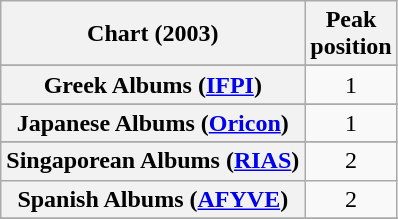<table class="wikitable sortable plainrowheaders">
<tr>
<th>Chart (2003)</th>
<th>Peak<br>position</th>
</tr>
<tr>
</tr>
<tr>
</tr>
<tr>
</tr>
<tr>
</tr>
<tr>
</tr>
<tr>
</tr>
<tr>
</tr>
<tr>
</tr>
<tr>
</tr>
<tr>
</tr>
<tr>
<th scope="row">Greek Albums (<a href='#'>IFPI</a>)</th>
<td align="center">1</td>
</tr>
<tr>
</tr>
<tr>
</tr>
<tr>
</tr>
<tr>
<th scope="row">Japanese Albums (<a href='#'>Oricon</a>)</th>
<td align="center">1</td>
</tr>
<tr>
</tr>
<tr>
</tr>
<tr>
</tr>
<tr>
</tr>
<tr>
</tr>
<tr>
<th scope="row">Singaporean Albums (<a href='#'>RIAS</a>)</th>
<td align="center">2</td>
</tr>
<tr>
<th scope="row">Spanish Albums (<a href='#'>AFYVE</a>)</th>
<td style="text-align:center;">2</td>
</tr>
<tr>
</tr>
<tr>
</tr>
<tr>
</tr>
<tr>
</tr>
</table>
